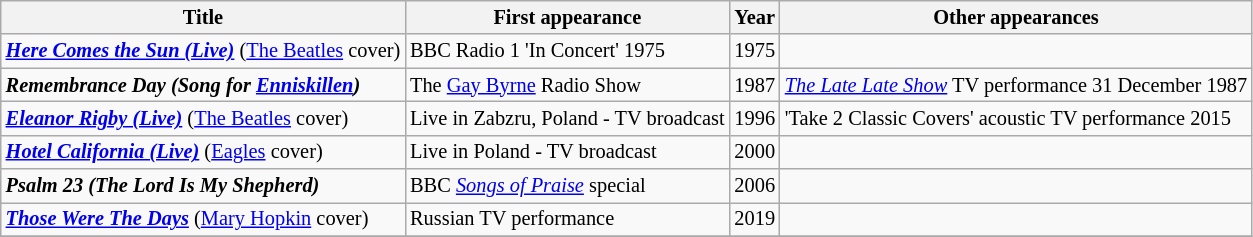<table class="wikitable sortable" border="1" style="font-size: 85%;">
<tr>
<th>Title</th>
<th>First appearance</th>
<th>Year</th>
<th>Other appearances</th>
</tr>
<tr>
<td><strong><em><a href='#'>Here Comes the Sun (Live)</a></em></strong> (<a href='#'>The Beatles</a> cover)</td>
<td>BBC Radio 1 'In Concert' 1975</td>
<td>1975</td>
<td></td>
</tr>
<tr>
<td><strong><em>Remembrance Day (Song for <a href='#'>Enniskillen</a>)</em></strong></td>
<td>The <a href='#'>Gay Byrne</a> Radio Show</td>
<td>1987</td>
<td><em><a href='#'>The Late Late Show</a></em> TV performance 31 December 1987</td>
</tr>
<tr>
<td><strong><em><a href='#'>Eleanor Rigby (Live)</a></em></strong> (<a href='#'>The Beatles</a> cover)</td>
<td>Live in Zabzru, Poland - TV broadcast</td>
<td>1996</td>
<td>'Take 2 Classic Covers' acoustic TV performance 2015</td>
</tr>
<tr>
<td><strong><em><a href='#'>Hotel California (Live)</a></em></strong> (<a href='#'>Eagles</a> cover)</td>
<td>Live in Poland - TV broadcast</td>
<td>2000</td>
<td></td>
</tr>
<tr>
<td><strong><em>Psalm 23 (The Lord Is My Shepherd)</em></strong></td>
<td>BBC <em><a href='#'>Songs of Praise</a></em> special</td>
<td>2006</td>
<td></td>
</tr>
<tr>
<td><strong><em><a href='#'>Those Were The Days</a></em></strong> (<a href='#'>Mary Hopkin</a> cover)</td>
<td>Russian TV performance</td>
<td>2019</td>
<td></td>
</tr>
<tr>
</tr>
</table>
